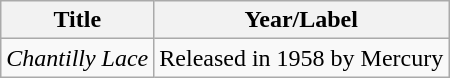<table class="wikitable">
<tr>
<th><strong>Title</strong></th>
<th><strong>Year/Label</strong></th>
</tr>
<tr>
<td><em>Chantilly Lace</em></td>
<td>Released in 1958 by Mercury</td>
</tr>
</table>
